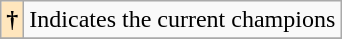<table class="wikitable">
<tr>
<th style="background-color:#FFE6BD">†</th>
<td>Indicates the current champions</td>
</tr>
<tr>
</tr>
</table>
